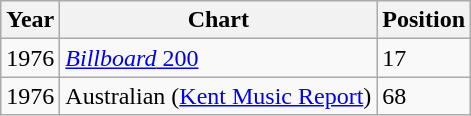<table class="wikitable">
<tr>
<th>Year</th>
<th>Chart</th>
<th>Position</th>
</tr>
<tr>
<td>1976</td>
<td><a href='#'><em>Billboard</em> 200</a></td>
<td>17</td>
</tr>
<tr>
<td>1976</td>
<td>Australian (<a href='#'>Kent Music Report</a>)</td>
<td>68</td>
</tr>
</table>
